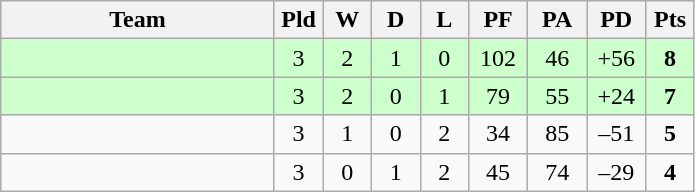<table class="wikitable" style="text-align:center;">
<tr>
<th width=175>Team</th>
<th width=25 abbr="Played">Pld</th>
<th width=25 abbr="Won">W</th>
<th width=25 abbr="Drawn">D</th>
<th width=25 abbr="Lost">L</th>
<th width=32 abbr="Points for">PF</th>
<th width=32 abbr="Points against">PA</th>
<th width=32 abbr="Points difference">PD</th>
<th width=25 abbr="Points">Pts</th>
</tr>
<tr bgcolor=ccffcc>
<td align=left></td>
<td>3</td>
<td>2</td>
<td>1</td>
<td>0</td>
<td>102</td>
<td>46</td>
<td>+56</td>
<td><strong>8</strong></td>
</tr>
<tr bgcolor=ccffcc>
<td align=left></td>
<td>3</td>
<td>2</td>
<td>0</td>
<td>1</td>
<td>79</td>
<td>55</td>
<td>+24</td>
<td><strong>7</strong></td>
</tr>
<tr>
<td align=left></td>
<td>3</td>
<td>1</td>
<td>0</td>
<td>2</td>
<td>34</td>
<td>85</td>
<td>–51</td>
<td><strong>5</strong></td>
</tr>
<tr>
<td align=left></td>
<td>3</td>
<td>0</td>
<td>1</td>
<td>2</td>
<td>45</td>
<td>74</td>
<td>–29</td>
<td><strong>4</strong></td>
</tr>
</table>
